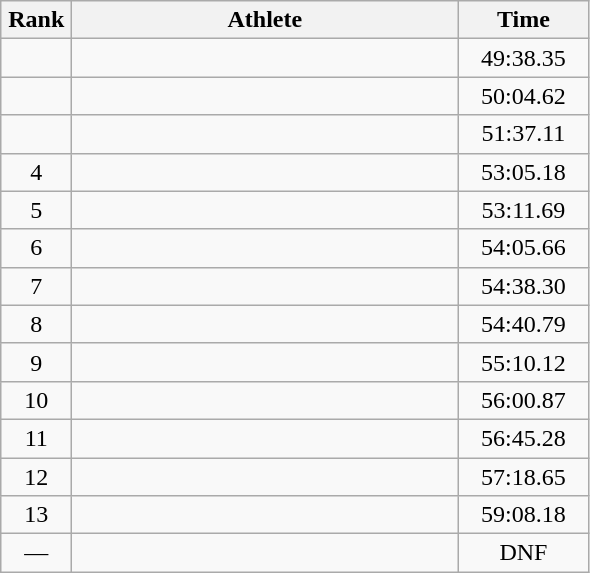<table class=wikitable style="text-align:center">
<tr>
<th width=40>Rank</th>
<th width=250>Athlete</th>
<th width=80>Time</th>
</tr>
<tr>
<td></td>
<td align=left></td>
<td>49:38.35</td>
</tr>
<tr>
<td></td>
<td align=left></td>
<td>50:04.62</td>
</tr>
<tr>
<td></td>
<td align=left></td>
<td>51:37.11</td>
</tr>
<tr>
<td>4</td>
<td align=left></td>
<td>53:05.18</td>
</tr>
<tr>
<td>5</td>
<td align=left></td>
<td>53:11.69</td>
</tr>
<tr>
<td>6</td>
<td align=left></td>
<td>54:05.66</td>
</tr>
<tr>
<td>7</td>
<td align=left></td>
<td>54:38.30</td>
</tr>
<tr>
<td>8</td>
<td align=left></td>
<td>54:40.79</td>
</tr>
<tr>
<td>9</td>
<td align=left></td>
<td>55:10.12</td>
</tr>
<tr>
<td>10</td>
<td align=left></td>
<td>56:00.87</td>
</tr>
<tr>
<td>11</td>
<td align=left></td>
<td>56:45.28</td>
</tr>
<tr>
<td>12</td>
<td align=left></td>
<td>57:18.65</td>
</tr>
<tr>
<td>13</td>
<td align=left></td>
<td>59:08.18</td>
</tr>
<tr>
<td>—</td>
<td align=left></td>
<td>DNF</td>
</tr>
</table>
